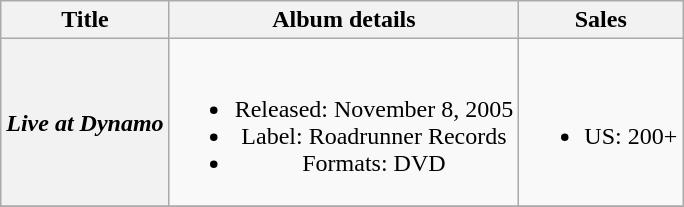<table class="wikitable plainrowheaders" style="text-align:center;">
<tr>
<th scope="col">Title</th>
<th scope="col">Album details</th>
<th scope="col">Sales</th>
</tr>
<tr>
<th scope="row"><em>Live at Dynamo</em></th>
<td><br><ul><li>Released: November 8, 2005</li><li>Label: Roadrunner Records</li><li>Formats: DVD</li></ul></td>
<td><br><ul><li>US: 200+</li></ul></td>
</tr>
<tr>
</tr>
</table>
